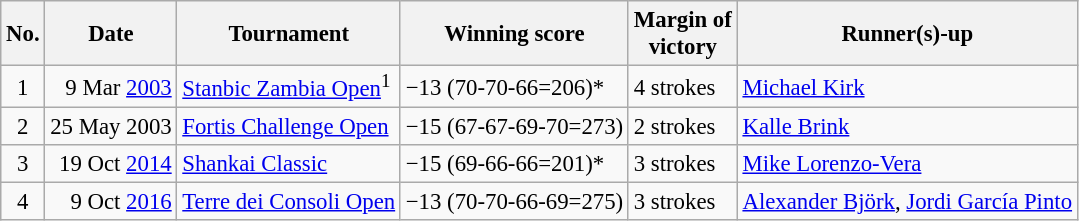<table class="wikitable" style="font-size:95%;">
<tr>
<th>No.</th>
<th>Date</th>
<th>Tournament</th>
<th>Winning score</th>
<th>Margin of<br>victory</th>
<th>Runner(s)-up</th>
</tr>
<tr>
<td align=center>1</td>
<td align=right>9 Mar <a href='#'>2003</a></td>
<td><a href='#'>Stanbic Zambia Open</a><sup>1</sup></td>
<td>−13 (70-70-66=206)*</td>
<td>4 strokes</td>
<td> <a href='#'>Michael Kirk</a></td>
</tr>
<tr>
<td align=center>2</td>
<td align=right>25 May 2003</td>
<td><a href='#'>Fortis Challenge Open</a></td>
<td>−15 (67-67-69-70=273)</td>
<td>2 strokes</td>
<td> <a href='#'>Kalle Brink</a></td>
</tr>
<tr>
<td align=center>3</td>
<td align=right>19 Oct <a href='#'>2014</a></td>
<td><a href='#'>Shankai Classic</a></td>
<td>−15 (69-66-66=201)*</td>
<td>3 strokes</td>
<td> <a href='#'>Mike Lorenzo-Vera</a></td>
</tr>
<tr>
<td align=center>4</td>
<td align=right>9 Oct <a href='#'>2016</a></td>
<td><a href='#'>Terre dei Consoli Open</a></td>
<td>−13 (70-70-66-69=275)</td>
<td>3 strokes</td>
<td> <a href='#'>Alexander Björk</a>,  <a href='#'>Jordi García Pinto</a></td>
</tr>
</table>
